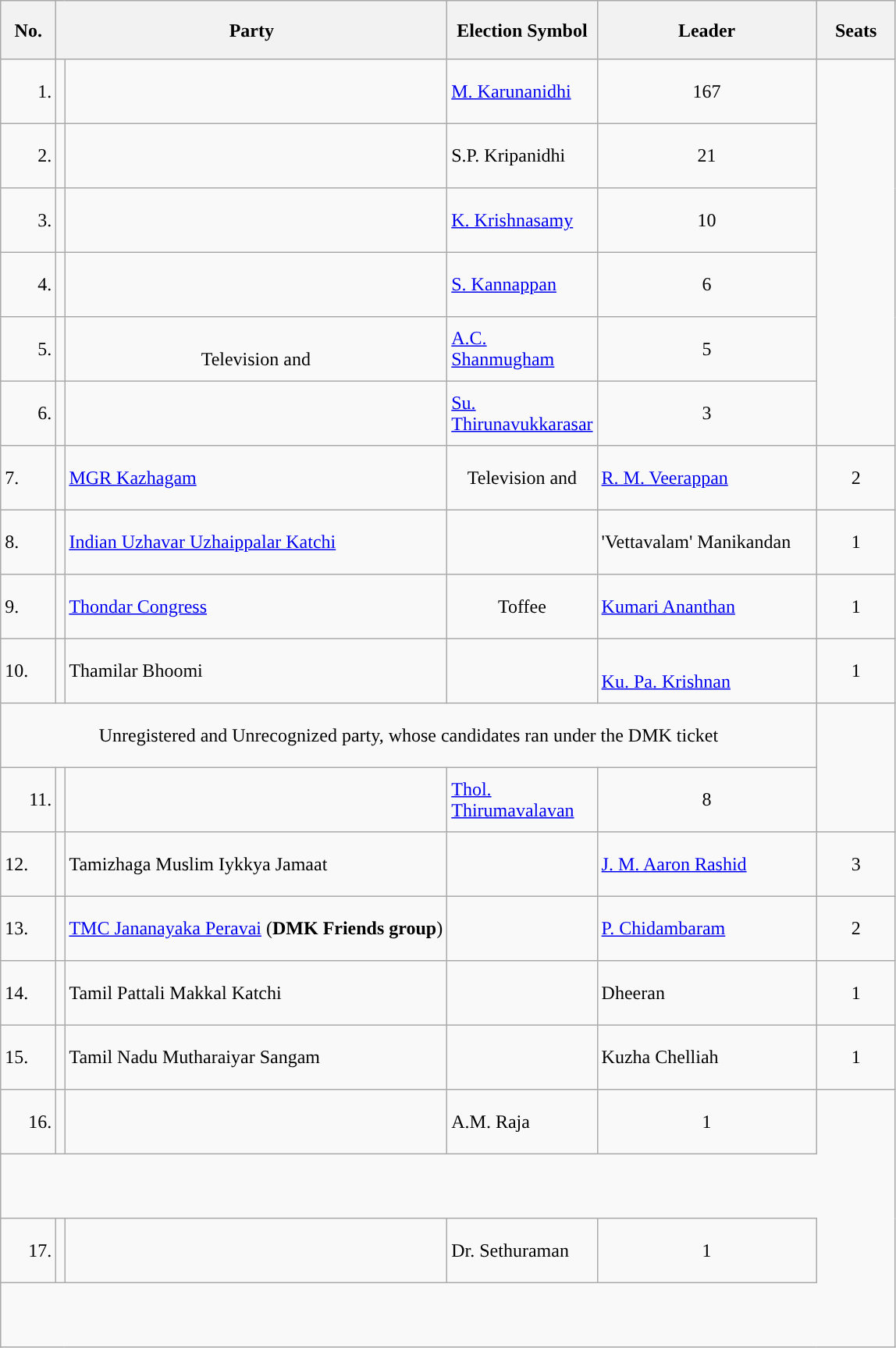<table class="wikitable">
<tr style="height: 50px;">
<th scope="col" style="width:40px;">No.<br></th>
<th scope="col" style="width:300px;"colspan=2">Party</th>
<th scope="col" style="width:80px;">Election Symbol</th>
<th scope="col" style="width:180px;">Leader</th>
<th scope="col" style="width:60px;">Seats</th>
</tr>
<tr style="height: 55px;">
<td style="text-align:right;">1.</td>
<td></td>
<td style="text-align:center;"><br></td>
<td><a href='#'>M. Karunanidhi</a></td>
<td style="text-align:center;">167</td>
</tr>
<tr style="height: 55px;">
<td style="text-align:right;">2.</td>
<td></td>
<td style="text-align:center;"><br></td>
<td>S.P. Kripanidhi</td>
<td style="text-align:center;">21</td>
</tr>
<tr style="height: 55px;">
<td style="text-align:right;">3.</td>
<td></td>
<td style="text-align:center;"></td>
<td><a href='#'>K. Krishnasamy</a></td>
<td style="text-align:center;">10</td>
</tr>
<tr style="height: 55px;">
<td style="text-align:right;">4.</td>
<td></td>
<td style="text-align:center;"><br></td>
<td><a href='#'>S. Kannappan</a></td>
<td style="text-align:center;">6</td>
</tr>
<tr style="height: 55px;">
<td style="text-align:right;">5.</td>
<td></td>
<td style="text-align:center;"><br>Television and </td>
<td><a href='#'>A.C. Shanmugham</a></td>
<td style="text-align:center;">5</td>
</tr>
<tr style="height: 55px;">
<td style="text-align:right;">6.</td>
<td></td>
<td style="text-align:center;"></td>
<td><a href='#'>Su. Thirunavukkarasar</a></td>
<td style="text-align:center;">3</td>
</tr>
<tr style="height: 55px;">
<td>7.</td>
<td></td>
<td><a href='#'>MGR Kazhagam</a></td>
<td style="text-align:center;">Television and </td>
<td><a href='#'>R. M. Veerappan</a></td>
<td style="text-align:center;">2</td>
</tr>
<tr style="height: 55px;">
<td>8.</td>
<td></td>
<td><a href='#'>Indian Uzhavar Uzhaippalar Katchi</a></td>
<td style="text-align:center;"></td>
<td>'Vettavalam' Manikandan</td>
<td style="text-align:center;">1</td>
</tr>
<tr style="height: 55px;">
<td>9.</td>
<td></td>
<td><a href='#'>Thondar Congress</a></td>
<td style="text-align:center;">Toffee</td>
<td><a href='#'>Kumari Ananthan</a></td>
<td style="text-align:center;">1</td>
</tr>
<tr style="height: 55px;">
<td>10.</td>
<td></td>
<td>Thamilar Bhoomi</td>
<td style="text-align:center;"></td>
<td><br><a href='#'>Ku. Pa. Krishnan</a></td>
<td style="text-align:center;">1</td>
</tr>
<tr style="height: 55px;">
<td colspan="5" style="text-align:center;">Unregistered and Unrecognized party, whose candidates ran under the DMK ticket</td>
</tr>
<tr style="height: 55px;">
<td style="text-align:right;">11.</td>
<td></td>
<td style="text-align:center;"></td>
<td><a href='#'>Thol. Thirumavalavan</a></td>
<td style="text-align:center;">8</td>
</tr>
<tr style="height: 55px;">
<td>12.</td>
<td></td>
<td>Tamizhaga Muslim Iykkya Jamaat</td>
<td style="text-align:center;"></td>
<td><a href='#'>J. M. Aaron Rashid</a></td>
<td style="text-align:center;">3</td>
</tr>
<tr style="height: 55px;">
<td>13.</td>
<td></td>
<td><a href='#'>TMC Jananayaka Peravai</a> (<strong>DMK Friends group</strong>)</td>
<td style="text-align:center;"></td>
<td><a href='#'>P. Chidambaram</a></td>
<td style="text-align:center;">2</td>
</tr>
<tr style="height: 55px;">
<td>14.</td>
<td></td>
<td>Tamil Pattali Makkal Katchi</td>
<td style="text-align:center;"></td>
<td>Dheeran</td>
<td style="text-align:center;">1</td>
</tr>
<tr style="height: 55px;">
<td>15.</td>
<td></td>
<td>Tamil Nadu Mutharaiyar Sangam</td>
<td style="text-align:center;"></td>
<td>Kuzha Chelliah</td>
<td style="text-align:center;">1</td>
</tr>
<tr style="height: 55px;">
<td style="text-align:right;">16.</td>
<td></td>
<td style="text-align:center;"></td>
<td>A.M. Raja</td>
<td style="text-align:center;">1</td>
</tr>
<tr style="height: 55px;">
</tr>
<tr style="height: 55px;">
<td style="text-align:right;">17.</td>
<td></td>
<td style="text-align:center;"></td>
<td>Dr. Sethuraman</td>
<td style="text-align:center;">1</td>
</tr>
<tr style="height: 55px;">
</tr>
</table>
